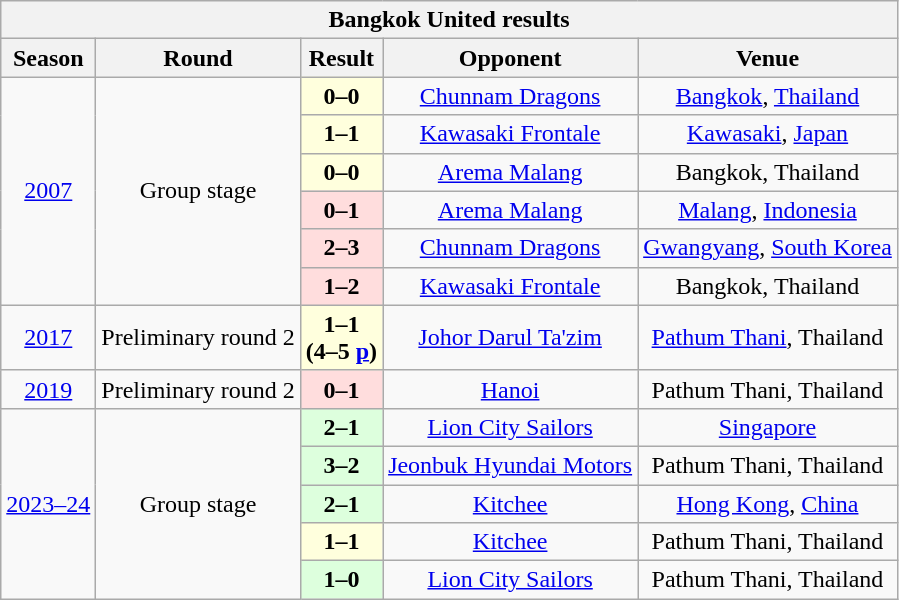<table class="wikitable" style="text-align:center">
<tr>
<th colspan=5>Bangkok United results</th>
</tr>
<tr>
<th>Season</th>
<th>Round</th>
<th>Result</th>
<th>Opponent</th>
<th>Venue</th>
</tr>
<tr align=center>
<td rowspan="6"><a href='#'>2007</a></td>
<td rowspan="6">Group stage</td>
<td bgcolor=#ffffdd><strong>0–0</strong></td>
<td> <a href='#'>Chunnam Dragons</a></td>
<td><a href='#'>Bangkok</a>, <a href='#'>Thailand</a></td>
</tr>
<tr align=center>
<td bgcolor=#ffffdd><strong>1–1</strong></td>
<td> <a href='#'>Kawasaki Frontale</a></td>
<td><a href='#'>Kawasaki</a>, <a href='#'>Japan</a></td>
</tr>
<tr align=center>
<td bgcolor=#ffffdd><strong>0–0</strong></td>
<td> <a href='#'>Arema Malang</a></td>
<td>Bangkok, Thailand</td>
</tr>
<tr align=center>
<td bgcolor=#ffdddd><strong>0–1</strong></td>
<td> <a href='#'>Arema Malang</a></td>
<td><a href='#'>Malang</a>, <a href='#'>Indonesia</a></td>
</tr>
<tr align=center>
<td bgcolor=#ffdddd><strong>2–3</strong></td>
<td> <a href='#'>Chunnam Dragons</a></td>
<td><a href='#'>Gwangyang</a>, <a href='#'>South Korea</a></td>
</tr>
<tr align=center>
<td bgcolor=#ffdddd><strong>1–2</strong></td>
<td> <a href='#'>Kawasaki Frontale</a></td>
<td>Bangkok, Thailand</td>
</tr>
<tr align=center>
<td><a href='#'>2017</a></td>
<td>Preliminary round 2</td>
<td bgcolor=#ffffdd><strong>1–1 <br>(4–5 <a href='#'>p</a>)</strong></td>
<td> <a href='#'>Johor Darul Ta'zim</a></td>
<td><a href='#'>Pathum Thani</a>, Thailand</td>
</tr>
<tr align=center>
<td><a href='#'>2019</a></td>
<td>Preliminary round 2</td>
<td bgcolor=#ffdddd><strong>0–1</strong></td>
<td> <a href='#'>Hanoi</a></td>
<td>Pathum Thani, Thailand</td>
</tr>
<tr align=center>
<td rowspan="5"><a href='#'>2023–24</a></td>
<td rowspan="5">Group stage</td>
<td bgcolor=#ddffdd><strong>2–1</strong></td>
<td> <a href='#'>Lion City Sailors</a></td>
<td><a href='#'>Singapore</a></td>
</tr>
<tr align=center>
<td bgcolor=#ddffdd><strong>3–2</strong></td>
<td> <a href='#'>Jeonbuk Hyundai Motors</a></td>
<td>Pathum Thani, Thailand</td>
</tr>
<tr align=center>
<td bgcolor=#ddffdd><strong>2–1</strong></td>
<td> <a href='#'>Kitchee</a></td>
<td><a href='#'>Hong Kong</a>, <a href='#'>China</a></td>
</tr>
<tr align=center>
<td bgcolor=#ffffdd><strong>1–1</strong></td>
<td> <a href='#'>Kitchee</a></td>
<td>Pathum Thani, Thailand</td>
</tr>
<tr align=center>
<td bgcolor=#ddffdd><strong>1–0</strong></td>
<td> <a href='#'>Lion City Sailors</a></td>
<td>Pathum Thani, Thailand</td>
</tr>
</table>
